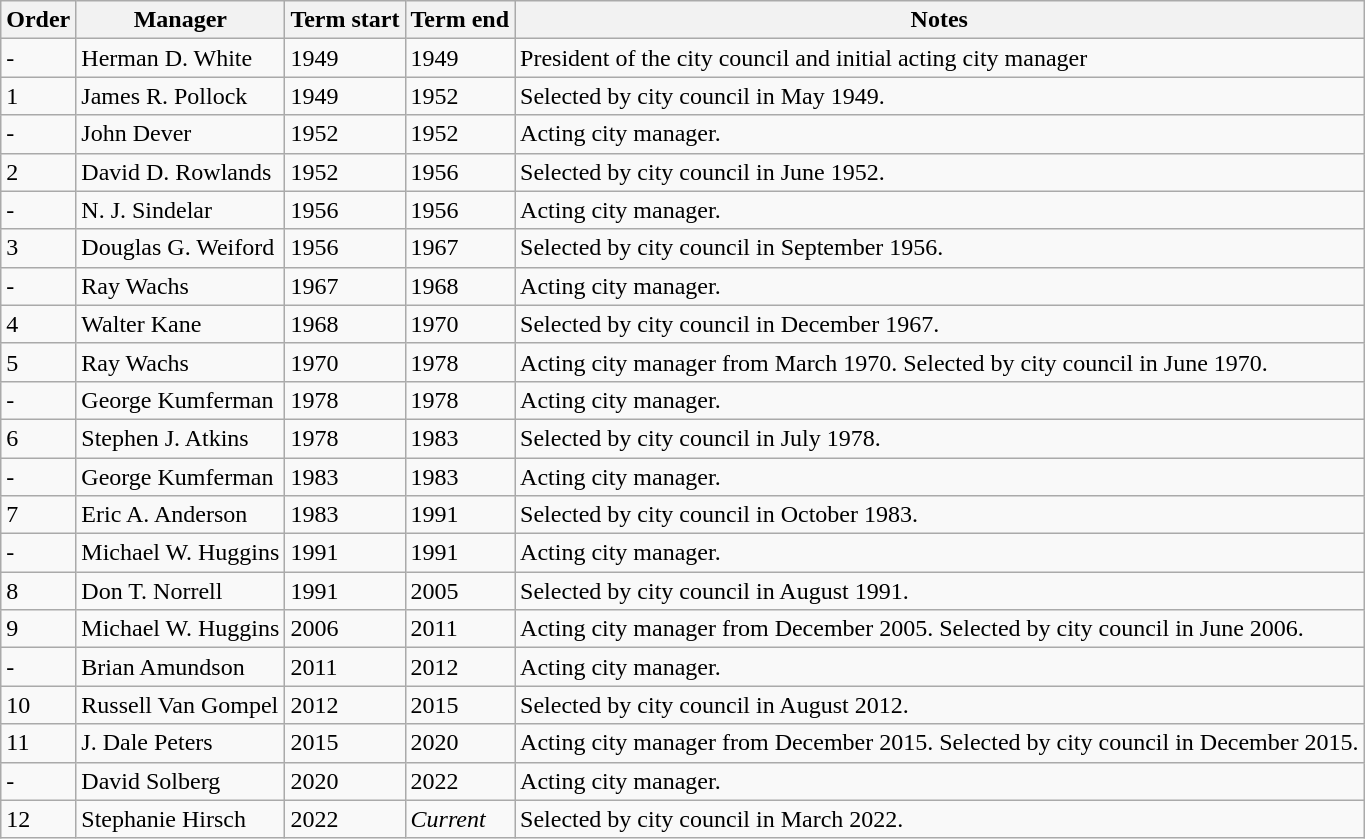<table class="wikitable">
<tr>
<th>Order</th>
<th>Manager</th>
<th>Term start</th>
<th>Term end</th>
<th>Notes</th>
</tr>
<tr>
<td>-</td>
<td>Herman D. White</td>
<td>1949</td>
<td>1949</td>
<td>President of the city council and initial acting city manager</td>
</tr>
<tr>
<td>1</td>
<td>James R. Pollock</td>
<td>1949</td>
<td>1952</td>
<td>Selected by city council in May 1949.</td>
</tr>
<tr>
<td>-</td>
<td>John Dever</td>
<td>1952</td>
<td>1952</td>
<td>Acting city manager.</td>
</tr>
<tr>
<td>2</td>
<td>David D. Rowlands</td>
<td>1952</td>
<td>1956</td>
<td>Selected by city council in June 1952.</td>
</tr>
<tr>
<td>-</td>
<td>N. J. Sindelar</td>
<td>1956</td>
<td>1956</td>
<td>Acting city manager.</td>
</tr>
<tr>
<td>3</td>
<td>Douglas G. Weiford</td>
<td>1956</td>
<td>1967</td>
<td>Selected by city council in September 1956.</td>
</tr>
<tr>
<td>-</td>
<td>Ray Wachs</td>
<td>1967</td>
<td>1968</td>
<td>Acting city manager.</td>
</tr>
<tr>
<td>4</td>
<td>Walter Kane</td>
<td>1968</td>
<td>1970</td>
<td>Selected by city council in December 1967.</td>
</tr>
<tr>
<td>5</td>
<td>Ray Wachs</td>
<td>1970</td>
<td>1978</td>
<td>Acting city manager from March 1970.  Selected by city council in June 1970.</td>
</tr>
<tr>
<td>-</td>
<td>George Kumferman</td>
<td>1978</td>
<td>1978</td>
<td>Acting city manager.</td>
</tr>
<tr>
<td>6</td>
<td>Stephen J. Atkins</td>
<td>1978</td>
<td>1983</td>
<td>Selected by city council in July 1978.</td>
</tr>
<tr>
<td>-</td>
<td>George Kumferman</td>
<td>1983</td>
<td>1983</td>
<td>Acting city manager.</td>
</tr>
<tr>
<td>7</td>
<td>Eric A. Anderson</td>
<td>1983</td>
<td>1991</td>
<td>Selected by city council in October 1983.</td>
</tr>
<tr>
<td>-</td>
<td>Michael W. Huggins</td>
<td>1991</td>
<td>1991</td>
<td>Acting city manager.</td>
</tr>
<tr>
<td>8</td>
<td>Don T. Norrell</td>
<td>1991</td>
<td>2005</td>
<td>Selected by city council in August 1991.</td>
</tr>
<tr>
<td>9</td>
<td>Michael W. Huggins</td>
<td>2006</td>
<td>2011</td>
<td>Acting city manager from December 2005.  Selected by city council in June 2006.</td>
</tr>
<tr>
<td>-</td>
<td>Brian Amundson</td>
<td>2011</td>
<td>2012</td>
<td>Acting city manager.</td>
</tr>
<tr>
<td>10</td>
<td>Russell Van Gompel</td>
<td>2012</td>
<td>2015</td>
<td>Selected by city council in August 2012.</td>
</tr>
<tr>
<td>11</td>
<td>J. Dale Peters</td>
<td>2015</td>
<td>2020</td>
<td>Acting city manager from December 2015.  Selected by city council in December 2015.</td>
</tr>
<tr>
<td>-</td>
<td>David Solberg</td>
<td>2020</td>
<td>2022</td>
<td>Acting city manager.</td>
</tr>
<tr>
<td>12</td>
<td>Stephanie Hirsch</td>
<td>2022</td>
<td><em>Current</em></td>
<td>Selected by city council in March 2022.</td>
</tr>
</table>
